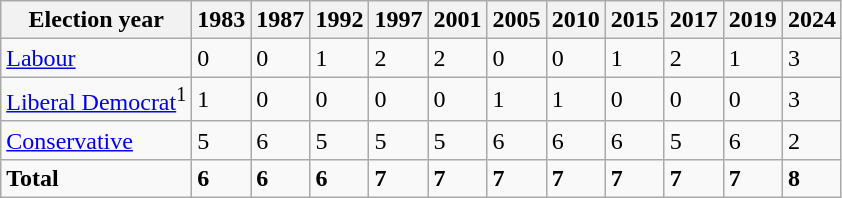<table class="wikitable">
<tr>
<th>Election year</th>
<th>1983</th>
<th>1987</th>
<th>1992</th>
<th>1997</th>
<th>2001</th>
<th>2005</th>
<th>2010</th>
<th>2015</th>
<th>2017</th>
<th>2019</th>
<th>2024</th>
</tr>
<tr>
<td><a href='#'>Labour</a></td>
<td>0</td>
<td>0</td>
<td>1</td>
<td>2</td>
<td>2</td>
<td>0</td>
<td>0</td>
<td>1</td>
<td>2</td>
<td>1</td>
<td>3</td>
</tr>
<tr>
<td><a href='#'>Liberal Democrat</a><sup>1</sup></td>
<td>1</td>
<td>0</td>
<td>0</td>
<td>0</td>
<td>0</td>
<td>1</td>
<td>1</td>
<td>0</td>
<td>0</td>
<td>0</td>
<td>3</td>
</tr>
<tr>
<td><a href='#'>Conservative</a></td>
<td>5</td>
<td>6</td>
<td>5</td>
<td>5</td>
<td>5</td>
<td>6</td>
<td>6</td>
<td>6</td>
<td>5</td>
<td>6</td>
<td>2</td>
</tr>
<tr>
<td><strong>Total</strong></td>
<td><strong>6</strong></td>
<td><strong>6</strong></td>
<td><strong>6</strong></td>
<td><strong>7</strong></td>
<td><strong>7</strong></td>
<td><strong>7</strong></td>
<td><strong>7</strong></td>
<td><strong>7</strong></td>
<td><strong>7</strong></td>
<td><strong>7</strong></td>
<td><strong>8</strong></td>
</tr>
</table>
